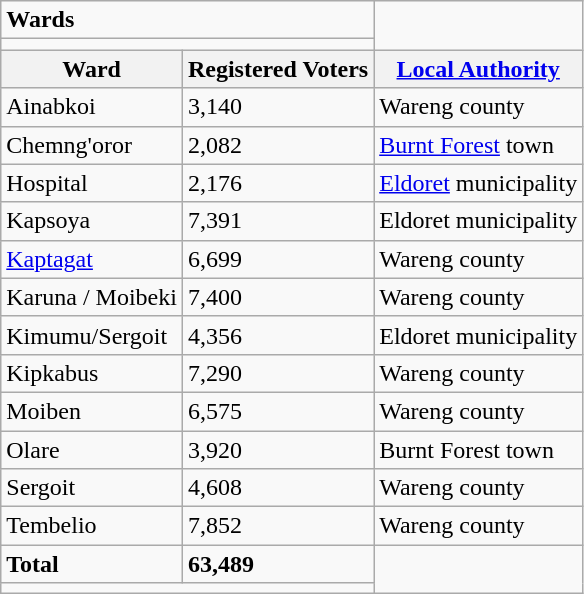<table class="wikitable">
<tr>
<td colspan="2"><strong>Wards</strong></td>
</tr>
<tr>
<td colspan="2"></td>
</tr>
<tr>
<th>Ward</th>
<th>Registered Voters</th>
<th><a href='#'>Local Authority</a></th>
</tr>
<tr>
<td>Ainabkoi</td>
<td>3,140</td>
<td>Wareng county</td>
</tr>
<tr>
<td>Chemng'oror</td>
<td>2,082</td>
<td><a href='#'>Burnt Forest</a> town</td>
</tr>
<tr>
<td>Hospital</td>
<td>2,176</td>
<td><a href='#'>Eldoret</a> municipality</td>
</tr>
<tr>
<td>Kapsoya</td>
<td>7,391</td>
<td>Eldoret municipality</td>
</tr>
<tr>
<td><a href='#'>Kaptagat</a></td>
<td>6,699</td>
<td>Wareng county</td>
</tr>
<tr>
<td>Karuna / Moibeki</td>
<td>7,400</td>
<td>Wareng county</td>
</tr>
<tr>
<td>Kimumu/Sergoit</td>
<td>4,356</td>
<td>Eldoret municipality</td>
</tr>
<tr>
<td>Kipkabus</td>
<td>7,290</td>
<td>Wareng county</td>
</tr>
<tr>
<td>Moiben</td>
<td>6,575</td>
<td>Wareng county</td>
</tr>
<tr>
<td>Olare</td>
<td>3,920</td>
<td>Burnt Forest town</td>
</tr>
<tr>
<td>Sergoit</td>
<td>4,608</td>
<td>Wareng county</td>
</tr>
<tr>
<td>Tembelio</td>
<td>7,852</td>
<td>Wareng county</td>
</tr>
<tr>
<td><strong>Total</strong></td>
<td><strong>63,489</strong></td>
</tr>
<tr>
<td colspan="2"></td>
</tr>
</table>
